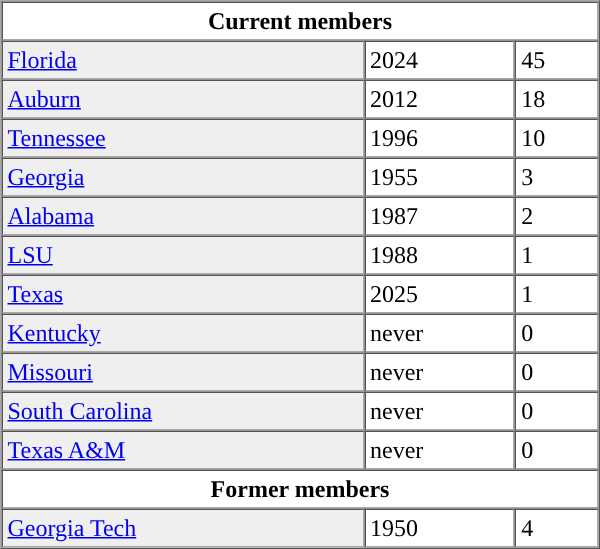<table border="1" cellpadding="3" cellspacing="0" align="right" width="400px">
<tr>
</tr>
<tr>
<td colspan=3 align="center"><strong>Current members</strong></td>
</tr>
<tr>
<td bgcolor="#efefef"><a href='#'>Florida</a></td>
<td>2024</td>
<td>45</td>
</tr>
<tr>
<td bgcolor="#efefef"><a href='#'>Auburn</a></td>
<td>2012</td>
<td>18</td>
</tr>
<tr>
<td bgcolor="#efefef"><a href='#'>Tennessee</a></td>
<td>1996</td>
<td>10</td>
</tr>
<tr>
<td bgcolor="#efefef"><a href='#'>Georgia</a></td>
<td>1955</td>
<td>3</td>
</tr>
<tr>
<td bgcolor="#efefef"><a href='#'>Alabama</a></td>
<td>1987</td>
<td>2</td>
</tr>
<tr>
<td bgcolor="#efefef"><a href='#'>LSU</a></td>
<td>1988</td>
<td>1</td>
</tr>
<tr>
<td bgcolor=#efefef><a href='#'>Texas</a></td>
<td>2025</td>
<td>1</td>
</tr>
<tr>
<td bgcolor="#efefef"><a href='#'>Kentucky</a></td>
<td>never</td>
<td>0</td>
</tr>
<tr>
<td bgcolor="#efefef"><a href='#'>Missouri</a></td>
<td>never</td>
<td>0</td>
</tr>
<tr>
<td bgcolor="#efefef"><a href='#'>South Carolina</a></td>
<td>never</td>
<td>0</td>
</tr>
<tr>
<td bgcolor="#efefef"><a href='#'>Texas A&M</a></td>
<td>never</td>
<td>0</td>
</tr>
<tr>
<td colspan=5 align="center"><strong>Former members</strong></td>
</tr>
<tr>
<td bgcolor="#efefef"><a href='#'>Georgia Tech</a></td>
<td>1950</td>
<td>4</td>
</tr>
</table>
